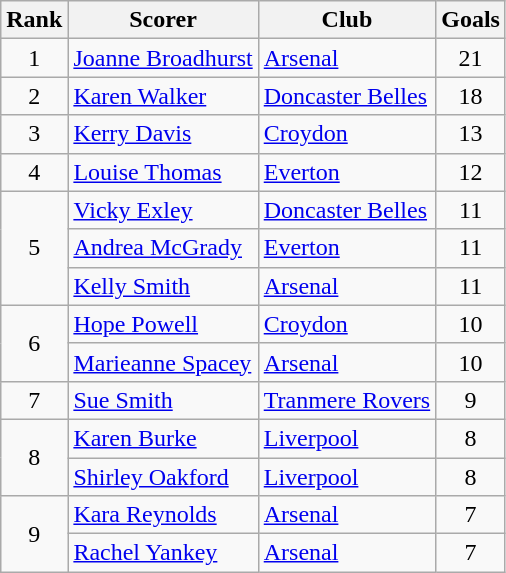<table class="wikitable">
<tr>
<th>Rank</th>
<th>Scorer</th>
<th>Club</th>
<th>Goals</th>
</tr>
<tr>
<td align=center>1</td>
<td><a href='#'>Joanne Broadhurst</a></td>
<td><a href='#'>Arsenal</a></td>
<td align=center>21</td>
</tr>
<tr>
<td align=center>2</td>
<td><a href='#'>Karen Walker</a></td>
<td><a href='#'>Doncaster Belles</a></td>
<td align=center>18</td>
</tr>
<tr>
<td align=center>3</td>
<td><a href='#'>Kerry Davis</a></td>
<td><a href='#'>Croydon</a></td>
<td align=center>13</td>
</tr>
<tr>
<td align=center>4</td>
<td><a href='#'>Louise Thomas</a></td>
<td><a href='#'>Everton</a></td>
<td align=center>12</td>
</tr>
<tr>
<td rowspan=3 align=center>5</td>
<td><a href='#'>Vicky Exley</a></td>
<td><a href='#'>Doncaster Belles</a></td>
<td align=center>11</td>
</tr>
<tr>
<td><a href='#'>Andrea McGrady</a></td>
<td><a href='#'>Everton</a></td>
<td align=center>11</td>
</tr>
<tr>
<td><a href='#'>Kelly Smith</a></td>
<td><a href='#'>Arsenal</a></td>
<td align=center>11</td>
</tr>
<tr>
<td rowspan=2 align=center>6</td>
<td><a href='#'>Hope Powell</a></td>
<td><a href='#'>Croydon</a></td>
<td align=center>10</td>
</tr>
<tr>
<td><a href='#'>Marieanne Spacey</a></td>
<td><a href='#'>Arsenal</a></td>
<td align=center>10</td>
</tr>
<tr>
<td align=center>7</td>
<td><a href='#'>Sue Smith</a></td>
<td><a href='#'>Tranmere Rovers</a></td>
<td align=center>9</td>
</tr>
<tr>
<td rowspan=2 align=center>8</td>
<td><a href='#'>Karen Burke</a></td>
<td><a href='#'>Liverpool</a></td>
<td align=center>8</td>
</tr>
<tr>
<td><a href='#'>Shirley Oakford</a></td>
<td><a href='#'>Liverpool</a></td>
<td align=center>8</td>
</tr>
<tr>
<td rowspan=2 align=center>9</td>
<td><a href='#'>Kara Reynolds</a></td>
<td><a href='#'>Arsenal</a></td>
<td align=center>7</td>
</tr>
<tr>
<td><a href='#'>Rachel Yankey</a></td>
<td><a href='#'>Arsenal</a></td>
<td align=center>7</td>
</tr>
</table>
